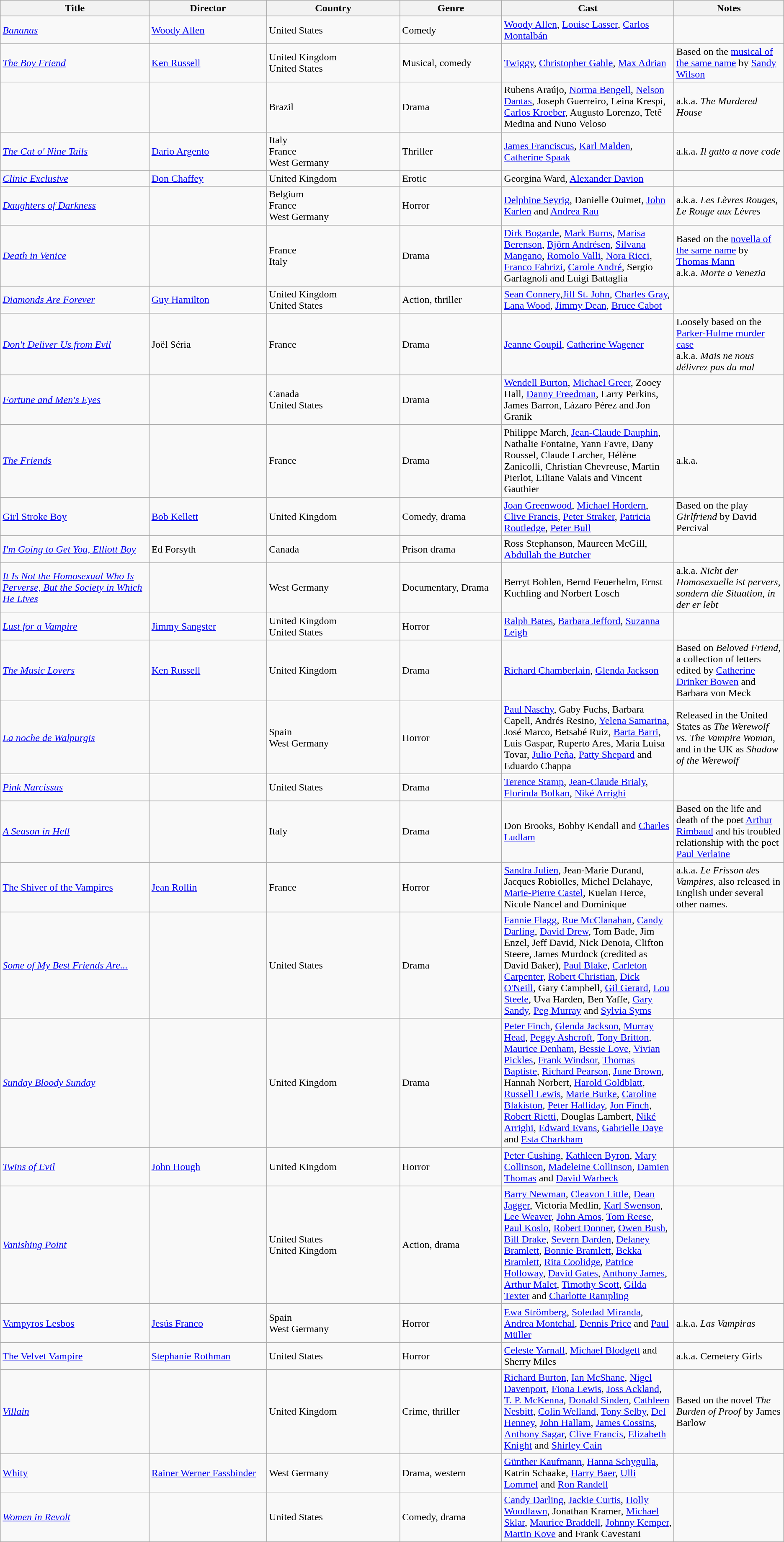<table class="wikitable sortable">
<tr>
<th width="19%">Title</th>
<th width="15%">Director</th>
<th width="17%">Country</th>
<th width="13%">Genre</th>
<th width="22%">Cast</th>
<th width="36%">Notes</th>
</tr>
<tr valign="top">
</tr>
<tr>
<td><em><a href='#'>Bananas</a></em></td>
<td><a href='#'>Woody Allen</a></td>
<td>United States</td>
<td>Comedy</td>
<td><a href='#'>Woody Allen</a>, <a href='#'>Louise Lasser</a>, <a href='#'>Carlos Montalbán</a></td>
<td></td>
</tr>
<tr>
<td><em><a href='#'>The Boy Friend</a></em></td>
<td><a href='#'>Ken Russell</a></td>
<td>United Kingdom<br>United States</td>
<td>Musical, comedy</td>
<td><a href='#'>Twiggy</a>, <a href='#'>Christopher Gable</a>, <a href='#'>Max Adrian</a></td>
<td>Based on the <a href='#'>musical of the same name</a> by <a href='#'>Sandy Wilson</a></td>
</tr>
<tr>
<td></td>
<td></td>
<td>Brazil</td>
<td>Drama</td>
<td>Rubens Araújo, <a href='#'>Norma Bengell</a>, <a href='#'>Nelson Dantas</a>, Joseph Guerreiro, Leina Krespi, <a href='#'>Carlos Kroeber</a>, Augusto Lorenzo, Tetê Medina and Nuno Veloso</td>
<td>a.k.a. <em>The Murdered House</em></td>
</tr>
<tr>
<td><em><a href='#'>The Cat o' Nine Tails</a></em></td>
<td><a href='#'>Dario Argento</a></td>
<td>Italy<br>France<br>West Germany</td>
<td>Thriller</td>
<td><a href='#'>James Franciscus</a>, <a href='#'>Karl Malden</a>, <a href='#'>Catherine Spaak</a></td>
<td>a.k.a. <em>Il gatto a nove code</em></td>
</tr>
<tr>
<td><em><a href='#'>Clinic Exclusive</a></em></td>
<td><a href='#'>Don Chaffey</a></td>
<td>United Kingdom</td>
<td>Erotic</td>
<td>Georgina Ward, <a href='#'>Alexander Davion</a></td>
<td></td>
</tr>
<tr>
<td><em><a href='#'>Daughters of Darkness</a></em></td>
<td></td>
<td>Belgium<br>France<br>West Germany</td>
<td>Horror</td>
<td><a href='#'>Delphine Seyrig</a>, Danielle Ouimet, <a href='#'>John Karlen</a> and <a href='#'>Andrea Rau</a></td>
<td>a.k.a. <em>Les Lèvres Rouges</em>, <em>Le Rouge aux Lèvres</em></td>
</tr>
<tr>
<td><em><a href='#'>Death in Venice</a></em></td>
<td></td>
<td>France<br>Italy</td>
<td>Drama</td>
<td><a href='#'>Dirk Bogarde</a>, <a href='#'>Mark Burns</a>, <a href='#'>Marisa Berenson</a>, <a href='#'>Björn Andrésen</a>, <a href='#'>Silvana Mangano</a>, <a href='#'>Romolo Valli</a>, <a href='#'>Nora Ricci</a>, <a href='#'>Franco Fabrizi</a>, <a href='#'>Carole André</a>, Sergio Garfagnoli and Luigi Battaglia</td>
<td>Based on the <a href='#'>novella of the same name</a> by <a href='#'>Thomas Mann</a><br>a.k.a. <em>Morte a Venezia</em></td>
</tr>
<tr>
<td><em><a href='#'>Diamonds Are Forever</a></em></td>
<td><a href='#'>Guy Hamilton</a></td>
<td>United Kingdom<br>United States</td>
<td>Action, thriller</td>
<td><a href='#'>Sean Connery</a>,<a href='#'>Jill St. John</a>, <a href='#'>Charles Gray</a>, <a href='#'>Lana Wood</a>, <a href='#'>Jimmy Dean</a>, <a href='#'>Bruce Cabot</a></td>
</tr>
<tr>
<td><em><a href='#'>Don't Deliver Us from Evil</a></em></td>
<td>Joël Séria</td>
<td>France</td>
<td>Drama</td>
<td><a href='#'>Jeanne Goupil</a>, <a href='#'>Catherine Wagener</a></td>
<td>Loosely based on the <a href='#'>Parker-Hulme murder case</a><br>a.k.a. <em>Mais ne nous délivrez pas du mal</em></td>
</tr>
<tr>
<td><em><a href='#'>Fortune and Men's Eyes</a></em></td>
<td></td>
<td>Canada<br>United States</td>
<td>Drama</td>
<td><a href='#'>Wendell Burton</a>, <a href='#'>Michael Greer</a>, Zooey Hall, <a href='#'>Danny Freedman</a>, Larry Perkins, James Barron, Lázaro Pérez and Jon Granik</td>
<td></td>
</tr>
<tr>
<td><em><a href='#'>The Friends</a></em></td>
<td></td>
<td>France</td>
<td>Drama</td>
<td>Philippe March, <a href='#'>Jean-Claude Dauphin</a>, Nathalie Fontaine, Yann Favre, Dany Roussel, Claude Larcher, Hélène Zanicolli, Christian Chevreuse, Martin Pierlot, Liliane Valais and Vincent Gauthier</td>
<td>a.k.a. </td>
</tr>
<tr>
<td><a href='#'>Girl Stroke Boy</a></td>
<td><a href='#'>Bob Kellett</a></td>
<td>United Kingdom</td>
<td>Comedy, drama</td>
<td><a href='#'>Joan Greenwood</a>, <a href='#'>Michael Hordern</a>, <a href='#'>Clive Francis</a>, <a href='#'>Peter Straker</a>, <a href='#'>Patricia Routledge</a>, <a href='#'>Peter Bull</a></td>
<td>Based on the play <em>Girlfriend</em> by David Percival</td>
</tr>
<tr>
<td><em><a href='#'>I'm Going to Get You, Elliott Boy</a></em></td>
<td>Ed Forsyth</td>
<td>Canada</td>
<td>Prison drama</td>
<td>Ross Stephanson, Maureen McGill, <a href='#'>Abdullah the Butcher</a></td>
<td></td>
</tr>
<tr>
<td><em><a href='#'>It Is Not the Homosexual Who Is Perverse, But the Society in Which He Lives</a></em></td>
<td></td>
<td>West Germany</td>
<td>Documentary, Drama</td>
<td>Berryt Bohlen, Bernd Feuerhelm, Ernst Kuchling and Norbert Losch</td>
<td>a.k.a. <em>Nicht der Homosexuelle ist pervers, sondern die Situation, in der er lebt</em></td>
</tr>
<tr>
<td><em><a href='#'>Lust for a Vampire</a></em></td>
<td><a href='#'>Jimmy Sangster</a></td>
<td>United Kingdom<br>United States</td>
<td>Horror</td>
<td><a href='#'>Ralph Bates</a>, <a href='#'>Barbara Jefford</a>, <a href='#'>Suzanna Leigh</a></td>
<td></td>
</tr>
<tr>
<td><em><a href='#'>The Music Lovers</a></em></td>
<td><a href='#'>Ken Russell</a></td>
<td>United Kingdom</td>
<td>Drama</td>
<td><a href='#'>Richard Chamberlain</a>, <a href='#'>Glenda Jackson</a></td>
<td>Based on <em>Beloved Friend</em>, a collection of letters edited by <a href='#'>Catherine Drinker Bowen</a> and Barbara von Meck</td>
</tr>
<tr>
<td><em><a href='#'>La noche de Walpurgis</a></em></td>
<td></td>
<td>Spain<br>West Germany</td>
<td>Horror</td>
<td><a href='#'>Paul Naschy</a>, Gaby Fuchs, Barbara Capell, Andrés Resino, <a href='#'>Yelena Samarina</a>, José Marco, Betsabé Ruiz, <a href='#'>Barta Barri</a>, Luis Gaspar, Ruperto Ares, María Luisa Tovar, <a href='#'>Julio Peña</a>, <a href='#'>Patty Shepard</a> and Eduardo Chappa</td>
<td>Released in the United States as <em>The Werewolf vs. The Vampire Woman</em>, and in the UK as <em>Shadow of the Werewolf</em></td>
</tr>
<tr>
<td><em><a href='#'>Pink Narcissus</a></em></td>
<td></td>
<td>United States</td>
<td>Drama</td>
<td><a href='#'>Terence Stamp</a>, <a href='#'>Jean-Claude Brialy</a>, <a href='#'>Florinda Bolkan</a>, <a href='#'>Niké Arrighi</a></td>
<td></td>
</tr>
<tr>
<td><em><a href='#'>A Season in Hell</a></em></td>
<td></td>
<td>Italy</td>
<td>Drama</td>
<td>Don Brooks, Bobby Kendall and <a href='#'>Charles Ludlam</a></td>
<td>Based on the life and death of the poet <a href='#'>Arthur Rimbaud</a> and his troubled relationship with the poet <a href='#'>Paul Verlaine</a></td>
</tr>
<tr>
<td><a href='#'>The Shiver of the Vampires</a></td>
<td><a href='#'>Jean Rollin</a></td>
<td>France</td>
<td>Horror</td>
<td><a href='#'>Sandra Julien</a>, Jean-Marie Durand, Jacques Robiolles, Michel Delahaye, <a href='#'>Marie-Pierre Castel</a>, Kuelan Herce, Nicole Nancel and Dominique</td>
<td>a.k.a. <em>Le Frisson des Vampires</em>, also released in English under several other names.</td>
</tr>
<tr>
<td><em><a href='#'>Some of My Best Friends Are...</a></em></td>
<td></td>
<td>United States</td>
<td>Drama</td>
<td><a href='#'>Fannie Flagg</a>, <a href='#'>Rue McClanahan</a>, <a href='#'>Candy Darling</a>, <a href='#'>David Drew</a>, Tom Bade, Jim Enzel, Jeff David, Nick Denoia, Clifton Steere, James Murdock (credited as David Baker), <a href='#'>Paul Blake</a>, <a href='#'>Carleton Carpenter</a>, <a href='#'>Robert Christian</a>, <a href='#'>Dick O'Neill</a>, Gary Campbell, <a href='#'>Gil Gerard</a>, <a href='#'>Lou Steele</a>, Uva Harden, Ben Yaffe, <a href='#'>Gary Sandy</a>, <a href='#'>Peg Murray</a> and <a href='#'>Sylvia Syms</a></td>
<td></td>
</tr>
<tr>
<td><em><a href='#'>Sunday Bloody Sunday</a></em></td>
<td></td>
<td>United Kingdom</td>
<td>Drama</td>
<td><a href='#'>Peter Finch</a>, <a href='#'>Glenda Jackson</a>, <a href='#'>Murray Head</a>, <a href='#'>Peggy Ashcroft</a>, <a href='#'>Tony Britton</a>, <a href='#'>Maurice Denham</a>, <a href='#'>Bessie Love</a>, <a href='#'>Vivian Pickles</a>, <a href='#'>Frank Windsor</a>, <a href='#'>Thomas Baptiste</a>, <a href='#'>Richard Pearson</a>, <a href='#'>June Brown</a>, Hannah Norbert, <a href='#'>Harold Goldblatt</a>, <a href='#'>Russell Lewis</a>, <a href='#'>Marie Burke</a>, <a href='#'>Caroline Blakiston</a>, <a href='#'>Peter Halliday</a>, <a href='#'>Jon Finch</a>, <a href='#'>Robert Rietti</a>, Douglas Lambert, <a href='#'>Niké Arrighi</a>, <a href='#'>Edward Evans</a>, <a href='#'>Gabrielle Daye</a> and <a href='#'>Esta Charkham</a></td>
<td></td>
</tr>
<tr>
<td><em><a href='#'>Twins of Evil</a></em></td>
<td><a href='#'>John Hough</a></td>
<td>United Kingdom</td>
<td>Horror</td>
<td><a href='#'>Peter Cushing</a>, <a href='#'>Kathleen Byron</a>, <a href='#'>Mary Collinson</a>, <a href='#'>Madeleine Collinson</a>, <a href='#'>Damien Thomas</a> and <a href='#'>David Warbeck</a></td>
<td></td>
</tr>
<tr>
<td><em><a href='#'>Vanishing Point</a></em></td>
<td></td>
<td>United States<br>United Kingdom</td>
<td>Action, drama</td>
<td><a href='#'>Barry Newman</a>, <a href='#'>Cleavon Little</a>, <a href='#'>Dean Jagger</a>, Victoria Medlin, <a href='#'>Karl Swenson</a>, <a href='#'>Lee Weaver</a>, <a href='#'>John Amos</a>, <a href='#'>Tom Reese</a>, <a href='#'>Paul Koslo</a>, <a href='#'>Robert Donner</a>, <a href='#'>Owen Bush</a>, <a href='#'>Bill Drake</a>, <a href='#'>Severn Darden</a>, <a href='#'>Delaney Bramlett</a>, <a href='#'>Bonnie Bramlett</a>, <a href='#'>Bekka Bramlett</a>, <a href='#'>Rita Coolidge</a>, <a href='#'>Patrice Holloway</a>, <a href='#'>David Gates</a>, <a href='#'>Anthony James</a>, <a href='#'>Arthur Malet</a>, <a href='#'>Timothy Scott</a>, <a href='#'>Gilda Texter</a> and <a href='#'>Charlotte Rampling</a></td>
<td></td>
</tr>
<tr>
<td><a href='#'>Vampyros Lesbos</a></td>
<td><a href='#'>Jesús Franco</a></td>
<td>Spain<br>West Germany</td>
<td>Horror</td>
<td><a href='#'>Ewa Strömberg</a>, <a href='#'>Soledad Miranda</a>, <a href='#'>Andrea Montchal</a>, <a href='#'>Dennis Price</a> and <a href='#'>Paul Müller</a></td>
<td>a.k.a. <em>Las Vampiras</em></td>
</tr>
<tr>
<td><a href='#'>The Velvet Vampire</a></td>
<td><a href='#'>Stephanie Rothman</a></td>
<td>United States</td>
<td>Horror</td>
<td><a href='#'>Celeste Yarnall</a>, <a href='#'>Michael Blodgett</a> and Sherry Miles</td>
<td>a.k.a. Cemetery Girls</td>
</tr>
<tr>
<td><em><a href='#'>Villain</a></em></td>
<td></td>
<td>United Kingdom</td>
<td>Crime, thriller</td>
<td><a href='#'>Richard Burton</a>, <a href='#'>Ian McShane</a>, <a href='#'>Nigel Davenport</a>, <a href='#'>Fiona Lewis</a>, <a href='#'>Joss Ackland</a>, <a href='#'>T. P. McKenna</a>, <a href='#'>Donald Sinden</a>, <a href='#'>Cathleen Nesbitt</a>, <a href='#'>Colin Welland</a>, <a href='#'>Tony Selby</a>, <a href='#'>Del Henney</a>, <a href='#'>John Hallam</a>, <a href='#'>James Cossins</a>, <a href='#'>Anthony Sagar</a>, <a href='#'>Clive Francis</a>, <a href='#'>Elizabeth Knight</a> and <a href='#'>Shirley Cain</a></td>
<td>Based on the novel <em>The Burden of Proof</em> by James Barlow</td>
</tr>
<tr>
<td><a href='#'>Whity</a></td>
<td><a href='#'>Rainer Werner Fassbinder</a></td>
<td>West Germany</td>
<td>Drama, western</td>
<td><a href='#'>Günther Kaufmann</a>, <a href='#'>Hanna Schygulla</a>, Katrin Schaake, <a href='#'>Harry Baer</a>, <a href='#'>Ulli Lommel</a> and <a href='#'>Ron Randell</a></td>
<td></td>
</tr>
<tr>
<td><em><a href='#'>Women in Revolt</a></em></td>
<td></td>
<td>United States</td>
<td>Comedy, drama</td>
<td><a href='#'>Candy Darling</a>, <a href='#'>Jackie Curtis</a>, <a href='#'>Holly Woodlawn</a>, Jonathan Kramer, <a href='#'>Michael Sklar</a>, <a href='#'>Maurice Braddell</a>, <a href='#'>Johnny Kemper</a>, <a href='#'>Martin Kove</a> and Frank Cavestani</td>
<td></td>
</tr>
</table>
